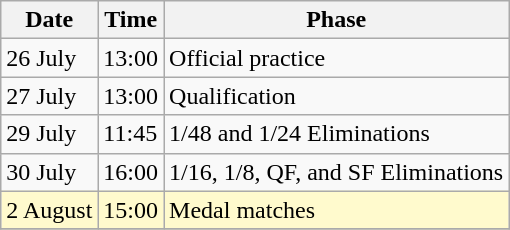<table class=wikitable>
<tr>
<th>Date</th>
<th>Time</th>
<th>Phase</th>
</tr>
<tr>
<td>26 July</td>
<td>13:00</td>
<td>Official practice</td>
</tr>
<tr>
<td>27 July</td>
<td>13:00</td>
<td>Qualification</td>
</tr>
<tr>
<td>29 July</td>
<td>11:45</td>
<td>1/48 and 1/24 Eliminations</td>
</tr>
<tr>
<td>30 July</td>
<td>16:00</td>
<td>1/16, 1/8, QF, and SF Eliminations</td>
</tr>
<tr style=background:lemonchiffon>
<td>2 August</td>
<td>15:00</td>
<td>Medal matches</td>
</tr>
<tr>
</tr>
</table>
